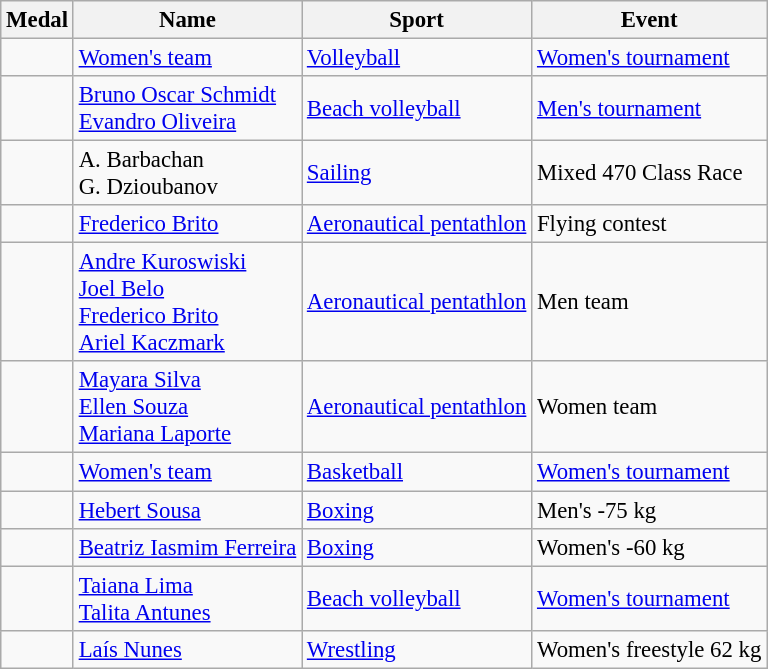<table class="wikitable sortable" style="font-size: 95%;">
<tr>
<th>Medal</th>
<th>Name</th>
<th>Sport</th>
<th>Event</th>
</tr>
<tr>
<td></td>
<td><a href='#'>Women's team</a></td>
<td><a href='#'>Volleyball</a></td>
<td><a href='#'>Women's tournament</a></td>
</tr>
<tr>
<td></td>
<td><a href='#'>Bruno Oscar Schmidt</a><br><a href='#'>Evandro Oliveira</a></td>
<td><a href='#'>Beach volleyball</a></td>
<td><a href='#'>Men's tournament</a></td>
</tr>
<tr>
<td></td>
<td>A. Barbachan<br>G. Dzioubanov</td>
<td><a href='#'>Sailing</a></td>
<td>Mixed 470 Class Race</td>
</tr>
<tr>
<td></td>
<td><a href='#'>Frederico Brito</a></td>
<td><a href='#'>Aeronautical pentathlon</a></td>
<td>Flying contest</td>
</tr>
<tr>
<td></td>
<td><a href='#'>Andre Kuroswiski</a><br><a href='#'>Joel Belo</a><br><a href='#'>Frederico Brito</a><br><a href='#'>Ariel Kaczmark</a></td>
<td><a href='#'>Aeronautical pentathlon</a></td>
<td>Men team</td>
</tr>
<tr>
<td></td>
<td><a href='#'>Mayara Silva</a><br><a href='#'>Ellen Souza</a><br><a href='#'>Mariana Laporte</a></td>
<td><a href='#'>Aeronautical pentathlon</a></td>
<td>Women team</td>
</tr>
<tr>
<td></td>
<td><a href='#'>Women's team</a></td>
<td><a href='#'>Basketball</a></td>
<td><a href='#'>Women's tournament</a></td>
</tr>
<tr>
<td></td>
<td><a href='#'>Hebert Sousa</a></td>
<td><a href='#'>Boxing</a></td>
<td>Men's -75 kg</td>
</tr>
<tr>
<td></td>
<td><a href='#'>Beatriz Iasmim Ferreira</a></td>
<td><a href='#'>Boxing</a></td>
<td>Women's -60 kg</td>
</tr>
<tr>
<td></td>
<td><a href='#'>Taiana Lima</a><br><a href='#'>Talita Antunes</a></td>
<td><a href='#'>Beach volleyball</a></td>
<td><a href='#'>Women's tournament</a></td>
</tr>
<tr>
<td></td>
<td><a href='#'>Laís Nunes</a></td>
<td><a href='#'>Wrestling</a></td>
<td>Women's freestyle 62 kg</td>
</tr>
</table>
